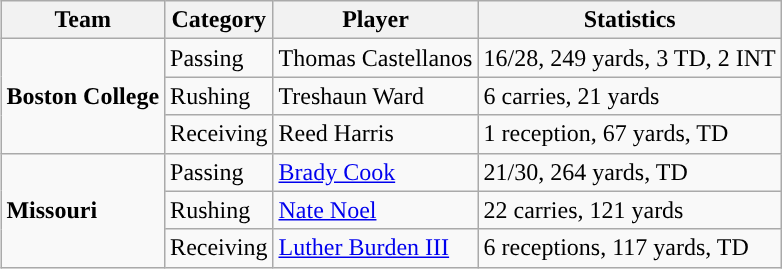<table class="wikitable" style="float: right;">
<tr>
<th>Team</th>
<th>Category</th>
<th>Player</th>
<th>Statistics</th>
</tr>
<tr>
<td rowspan=3><strong>Boston College</strong></td>
<td>Passing</td>
<td>Thomas Castellanos</td>
<td>16/28, 249 yards, 3 TD, 2 INT</td>
</tr>
<tr>
<td>Rushing</td>
<td>Treshaun Ward</td>
<td>6 carries, 21 yards</td>
</tr>
<tr>
<td>Receiving</td>
<td>Reed Harris</td>
<td>1 reception, 67 yards, TD</td>
</tr>
<tr>
<td rowspan=3><strong>Missouri</strong></td>
<td>Passing</td>
<td><a href='#'>Brady Cook</a></td>
<td>21/30, 264 yards, TD</td>
</tr>
<tr>
<td>Rushing</td>
<td><a href='#'>Nate Noel</a></td>
<td>22 carries, 121 yards</td>
</tr>
<tr>
<td>Receiving</td>
<td><a href='#'>Luther Burden III</a></td>
<td>6 receptions, 117 yards, TD</td>
</tr>
</table>
